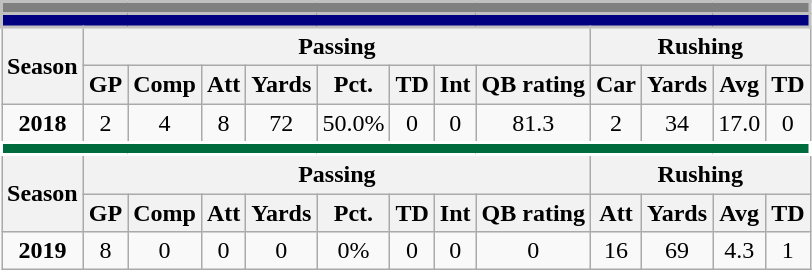<table class=wikitable style="text-align:center;">
<tr>
<td ! colspan="13" style="background:gray; border:2px solid silver; color:white;"></td>
</tr>
<tr>
<td ! colspan="13" style="background:  #000080; border: 2px solid #C0C0C0; color:white;"></td>
</tr>
<tr>
<th rowspan=2>Season</th>
<th colspan=8>Passing</th>
<th colspan=4>Rushing</th>
</tr>
<tr>
<th>GP</th>
<th>Comp</th>
<th>Att</th>
<th>Yards</th>
<th>Pct.</th>
<th>TD</th>
<th>Int</th>
<th>QB rating</th>
<th>Car</th>
<th>Yards</th>
<th>Avg</th>
<th>TD</th>
</tr>
<tr>
<td><strong>2018</strong></td>
<td>2</td>
<td>4</td>
<td>8</td>
<td>72</td>
<td>50.0%</td>
<td>0</td>
<td>0</td>
<td>81.3</td>
<td>2</td>
<td>34</td>
<td>17.0</td>
<td>0</td>
</tr>
<tr>
<td ! colspan="13" style="background: #006b3c; border: 2px solid #FFFFFF; color:white;"></td>
</tr>
<tr>
<th rowspan=2>Season</th>
<th colspan=8>Passing</th>
<th colspan=4>Rushing</th>
</tr>
<tr>
<th>GP</th>
<th>Comp</th>
<th>Att</th>
<th>Yards</th>
<th>Pct.</th>
<th>TD</th>
<th>Int</th>
<th>QB rating</th>
<th>Att</th>
<th>Yards</th>
<th>Avg</th>
<th>TD</th>
</tr>
<tr>
<td><strong>2019</strong></td>
<td>8</td>
<td>0</td>
<td>0</td>
<td>0</td>
<td>0%</td>
<td>0</td>
<td>0</td>
<td>0</td>
<td>16</td>
<td>69</td>
<td>4.3</td>
<td>1</td>
</tr>
</table>
